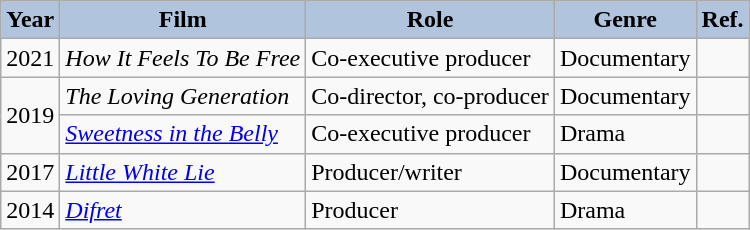<table class="wikitable">
<tr>
<th style="background:#B0C4DE;">Year</th>
<th style="background:#B0C4DE;">Film</th>
<th style="background:#B0C4DE;">Role</th>
<th style="background:#B0C4DE;">Genre</th>
<th style="background:#B0C4DE;">Ref.</th>
</tr>
<tr>
<td>2021</td>
<td><em>How It Feels To Be Free</em></td>
<td>Co-executive producer</td>
<td>Documentary</td>
<td></td>
</tr>
<tr>
<td rowspan=2>2019</td>
<td><em>The Loving Generation</em></td>
<td>Co-director, co-producer</td>
<td>Documentary</td>
<td></td>
</tr>
<tr>
<td><em><a href='#'>Sweetness in the Belly</a></em></td>
<td>Co-executive producer</td>
<td>Drama</td>
<td></td>
</tr>
<tr>
<td>2017</td>
<td><em><a href='#'>Little White Lie</a></em></td>
<td>Producer/writer</td>
<td>Documentary</td>
<td></td>
</tr>
<tr>
<td>2014</td>
<td><em><a href='#'>Difret</a></em></td>
<td>Producer</td>
<td>Drama</td>
<td></td>
</tr>
</table>
